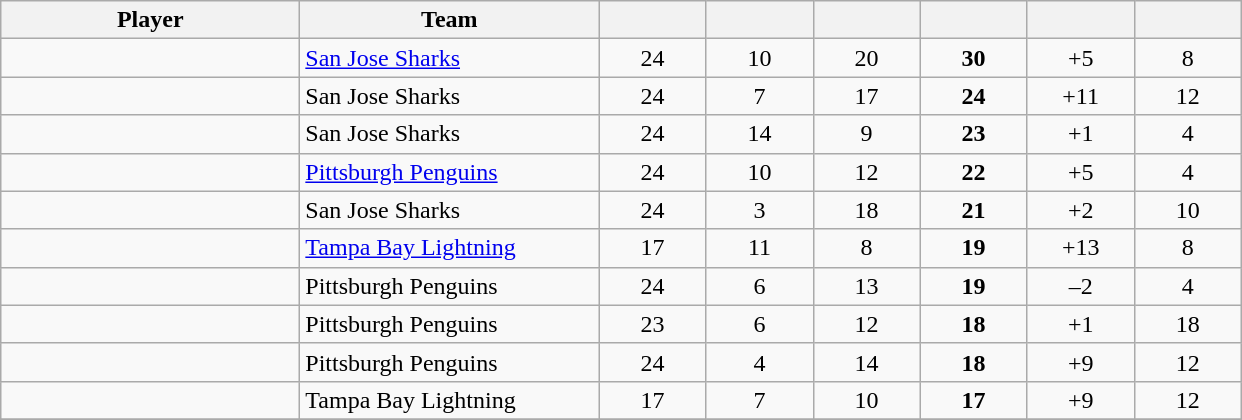<table style="padding:3px; border-spacing:0; text-align:center;" class="wikitable sortable">
<tr>
<th style="width:12em">Player</th>
<th style="width:12em">Team</th>
<th style="width:4em"></th>
<th style="width:4em"></th>
<th style="width:4em"></th>
<th style="width:4em"></th>
<th data-sort-type="number" style="width:4em"></th>
<th style="width:4em"></th>
</tr>
<tr>
<td align=left></td>
<td align=left><a href='#'>San Jose Sharks</a></td>
<td>24</td>
<td>10</td>
<td>20</td>
<td><strong>30</strong></td>
<td>+5</td>
<td>8</td>
</tr>
<tr>
<td align=left></td>
<td align=left>San Jose Sharks</td>
<td>24</td>
<td>7</td>
<td>17</td>
<td><strong>24</strong></td>
<td>+11</td>
<td>12</td>
</tr>
<tr>
<td align=left></td>
<td align=left>San Jose Sharks</td>
<td>24</td>
<td>14</td>
<td>9</td>
<td><strong>23</strong></td>
<td>+1</td>
<td>4</td>
</tr>
<tr>
<td align=left></td>
<td align=left><a href='#'>Pittsburgh Penguins</a></td>
<td>24</td>
<td>10</td>
<td>12</td>
<td><strong>22</strong></td>
<td>+5</td>
<td>4</td>
</tr>
<tr>
<td align=left></td>
<td align=left>San Jose Sharks</td>
<td>24</td>
<td>3</td>
<td>18</td>
<td><strong>21</strong></td>
<td>+2</td>
<td>10</td>
</tr>
<tr>
<td align=left></td>
<td align=left><a href='#'>Tampa Bay Lightning</a></td>
<td>17</td>
<td>11</td>
<td>8</td>
<td><strong>19</strong></td>
<td>+13</td>
<td>8</td>
</tr>
<tr>
<td align=left></td>
<td align=left>Pittsburgh Penguins</td>
<td>24</td>
<td>6</td>
<td>13</td>
<td><strong>19</strong></td>
<td>–2</td>
<td>4</td>
</tr>
<tr>
<td align=left></td>
<td align=left>Pittsburgh Penguins</td>
<td>23</td>
<td>6</td>
<td>12</td>
<td><strong>18</strong></td>
<td>+1</td>
<td>18</td>
</tr>
<tr>
<td align=left></td>
<td align=left>Pittsburgh Penguins</td>
<td>24</td>
<td>4</td>
<td>14</td>
<td><strong>18</strong></td>
<td>+9</td>
<td>12</td>
</tr>
<tr>
<td align=left></td>
<td align=left>Tampa Bay Lightning</td>
<td>17</td>
<td>7</td>
<td>10</td>
<td><strong>17</strong></td>
<td>+9</td>
<td>12</td>
</tr>
<tr>
</tr>
</table>
